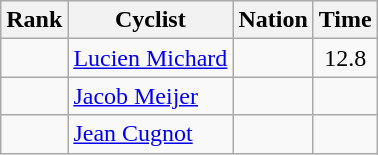<table class="wikitable sortable" style="text-align:center">
<tr>
<th>Rank</th>
<th>Cyclist</th>
<th>Nation</th>
<th>Time</th>
</tr>
<tr>
<td></td>
<td align=left><a href='#'>Lucien Michard</a></td>
<td align=left></td>
<td>12.8</td>
</tr>
<tr>
<td></td>
<td align=left><a href='#'>Jacob Meijer</a></td>
<td align=left></td>
<td></td>
</tr>
<tr>
<td></td>
<td align=left><a href='#'>Jean Cugnot</a></td>
<td align=left></td>
<td></td>
</tr>
</table>
